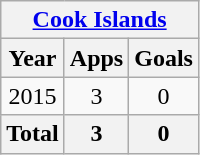<table class="wikitable" style="text-align:center">
<tr>
<th colspan=3><a href='#'>Cook Islands</a></th>
</tr>
<tr>
<th>Year</th>
<th>Apps</th>
<th>Goals</th>
</tr>
<tr>
<td>2015</td>
<td>3</td>
<td>0</td>
</tr>
<tr>
<th>Total</th>
<th>3</th>
<th>0</th>
</tr>
</table>
